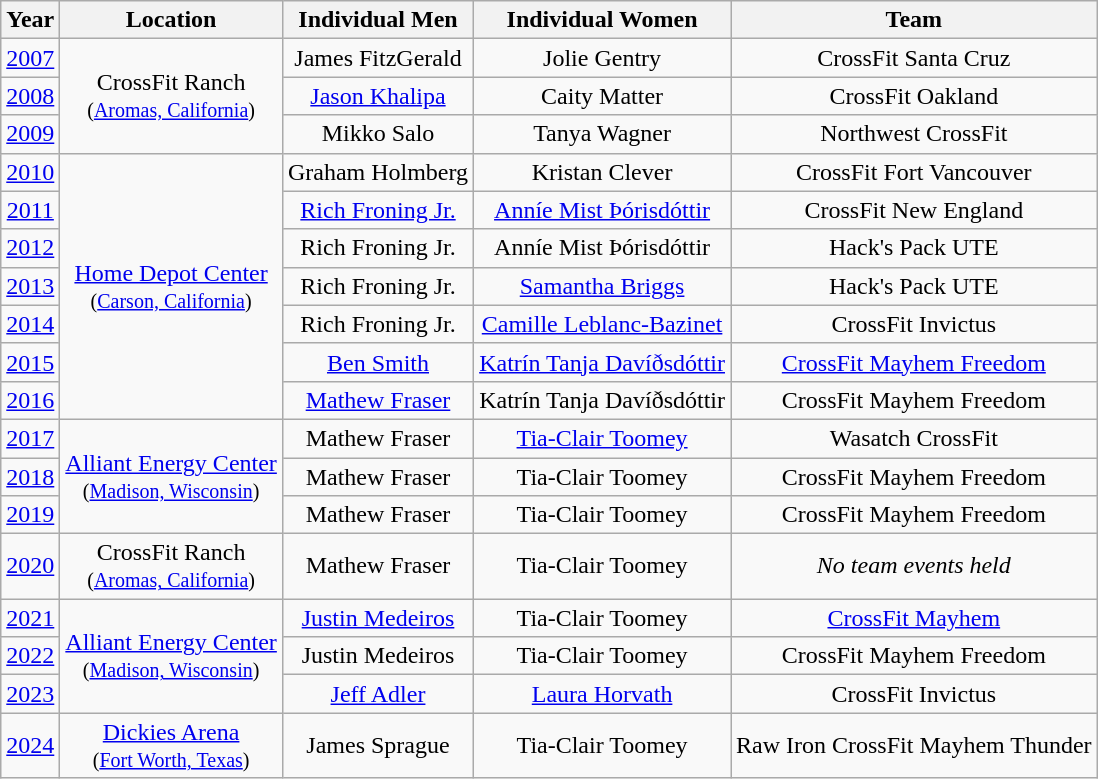<table class="wikitable" style="text-align:center">
<tr>
<th>Year</th>
<th>Location</th>
<th>Individual Men</th>
<th>Individual Women</th>
<th>Team</th>
</tr>
<tr>
<td><a href='#'>2007</a></td>
<td rowspan="3">CrossFit Ranch<br><small>(<a href='#'>Aromas, California</a>)</small></td>
<td> James FitzGerald</td>
<td> Jolie Gentry</td>
<td> CrossFit Santa Cruz</td>
</tr>
<tr>
<td><a href='#'>2008</a></td>
<td> <a href='#'>Jason Khalipa</a></td>
<td> Caity Matter</td>
<td> CrossFit Oakland</td>
</tr>
<tr>
<td><a href='#'>2009</a></td>
<td> Mikko Salo</td>
<td> Tanya Wagner</td>
<td> Northwest CrossFit</td>
</tr>
<tr>
<td><a href='#'>2010</a></td>
<td rowspan="7"><a href='#'>Home Depot Center</a> <br><small>(<a href='#'>Carson, California</a>)</small></td>
<td> Graham Holmberg</td>
<td> Kristan Clever</td>
<td> CrossFit Fort Vancouver</td>
</tr>
<tr>
<td><a href='#'>2011</a></td>
<td> <a href='#'>Rich Froning Jr.</a></td>
<td> <a href='#'>Anníe Mist Þórisdóttir</a></td>
<td> CrossFit New England</td>
</tr>
<tr>
<td><a href='#'>2012</a></td>
<td> Rich Froning Jr.</td>
<td> Anníe Mist Þórisdóttir</td>
<td> Hack's Pack UTE</td>
</tr>
<tr>
<td><a href='#'>2013</a></td>
<td> Rich Froning Jr.</td>
<td> <a href='#'>Samantha Briggs</a></td>
<td> Hack's Pack UTE</td>
</tr>
<tr>
<td><a href='#'>2014</a></td>
<td> Rich Froning Jr.</td>
<td> <a href='#'>Camille Leblanc-Bazinet</a></td>
<td> CrossFit Invictus</td>
</tr>
<tr>
<td><a href='#'>2015</a></td>
<td> <a href='#'>Ben Smith</a></td>
<td> <a href='#'>Katrín Tanja Davíðsdóttir</a></td>
<td> <a href='#'>CrossFit Mayhem Freedom</a></td>
</tr>
<tr>
<td><a href='#'>2016</a></td>
<td> <a href='#'>Mathew Fraser</a></td>
<td> Katrín Tanja Davíðsdóttir</td>
<td> CrossFit Mayhem Freedom</td>
</tr>
<tr>
<td><a href='#'>2017</a></td>
<td rowspan="3"><a href='#'>Alliant Energy Center</a> <br><small>(<a href='#'>Madison, Wisconsin</a>)</small></td>
<td> Mathew Fraser</td>
<td> <a href='#'>Tia-Clair Toomey</a></td>
<td> Wasatch CrossFit</td>
</tr>
<tr>
<td><a href='#'>2018</a></td>
<td> Mathew Fraser</td>
<td> Tia-Clair Toomey</td>
<td> CrossFit Mayhem Freedom</td>
</tr>
<tr>
<td><a href='#'>2019</a></td>
<td> Mathew Fraser</td>
<td> Tia-Clair Toomey</td>
<td> CrossFit Mayhem Freedom</td>
</tr>
<tr>
<td><a href='#'>2020</a></td>
<td>CrossFit Ranch <br><small>(<a href='#'>Aromas, California</a>)</small></td>
<td> Mathew Fraser</td>
<td> Tia-Clair Toomey</td>
<td><em>No team events held</em></td>
</tr>
<tr>
<td><a href='#'>2021</a></td>
<td rowspan="3"><a href='#'>Alliant Energy Center</a> <br><small>(<a href='#'>Madison, Wisconsin</a>)</small></td>
<td> <a href='#'>Justin Medeiros</a></td>
<td> Tia-Clair Toomey</td>
<td> <a href='#'>CrossFit Mayhem</a></td>
</tr>
<tr>
<td><a href='#'>2022</a></td>
<td> Justin Medeiros</td>
<td> Tia-Clair Toomey</td>
<td> CrossFit Mayhem Freedom</td>
</tr>
<tr>
<td><a href='#'>2023</a></td>
<td> <a href='#'>Jeff Adler</a></td>
<td> <a href='#'>Laura Horvath</a></td>
<td> CrossFit Invictus</td>
</tr>
<tr>
<td><a href='#'>2024</a></td>
<td rowspan="3"><a href='#'>Dickies Arena</a> <br><small>(<a href='#'>Fort Worth, Texas</a>)</small></td>
<td> James Sprague</td>
<td> Tia-Clair Toomey</td>
<td> Raw Iron CrossFit Mayhem Thunder</td>
</tr>
</table>
